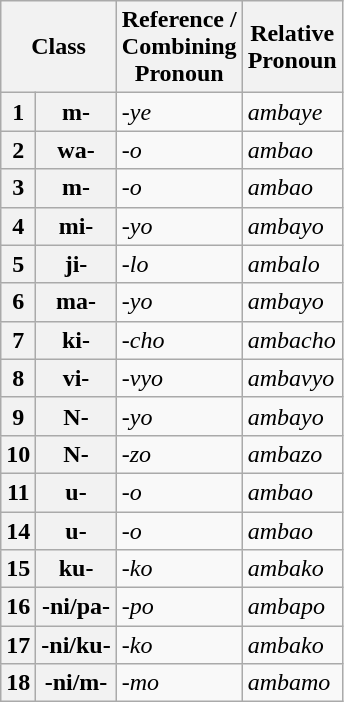<table class="wikitable">
<tr>
<th colspan=2>Class</th>
<th>Reference / <br>Combining <br>Pronoun</th>
<th>Relative <br>Pronoun</th>
</tr>
<tr>
<th>1</th>
<th>m-</th>
<td><em>-ye</em></td>
<td><em>ambaye</em></td>
</tr>
<tr>
<th>2</th>
<th>wa-</th>
<td><em>-o</em></td>
<td><em>ambao</em></td>
</tr>
<tr>
<th>3</th>
<th>m-</th>
<td><em>-o</em></td>
<td><em>ambao</em></td>
</tr>
<tr>
<th>4</th>
<th>mi-</th>
<td><em>-yo</em></td>
<td><em>ambayo</em></td>
</tr>
<tr>
<th>5</th>
<th>ji-</th>
<td><em>-lo</em></td>
<td><em>ambalo</em></td>
</tr>
<tr>
<th>6</th>
<th>ma-</th>
<td><em>-yo</em></td>
<td><em>ambayo</em></td>
</tr>
<tr>
<th>7</th>
<th>ki-</th>
<td><em>-cho</em></td>
<td><em>ambacho</em></td>
</tr>
<tr>
<th>8</th>
<th>vi-</th>
<td><em>-vyo</em></td>
<td><em>ambavyo</em></td>
</tr>
<tr>
<th>9</th>
<th>N-</th>
<td><em>-yo</em></td>
<td><em>ambayo</em></td>
</tr>
<tr>
<th>10</th>
<th>N-</th>
<td><em>-zo</em></td>
<td><em>ambazo</em></td>
</tr>
<tr>
<th>11</th>
<th>u-</th>
<td><em>-o</em></td>
<td><em>ambao</em></td>
</tr>
<tr>
<th>14</th>
<th>u-</th>
<td><em>-o</em></td>
<td><em>ambao</em></td>
</tr>
<tr>
<th>15</th>
<th>ku-</th>
<td><em>-ko</em></td>
<td><em>ambako</em></td>
</tr>
<tr>
<th>16</th>
<th>-ni/pa-</th>
<td><em>-po</em></td>
<td><em>ambapo</em></td>
</tr>
<tr>
<th>17</th>
<th>-ni/ku-</th>
<td><em>-ko</em></td>
<td><em>ambako</em></td>
</tr>
<tr>
<th>18</th>
<th>-ni/m-</th>
<td><em>-mo</em></td>
<td><em>ambamo</em></td>
</tr>
</table>
